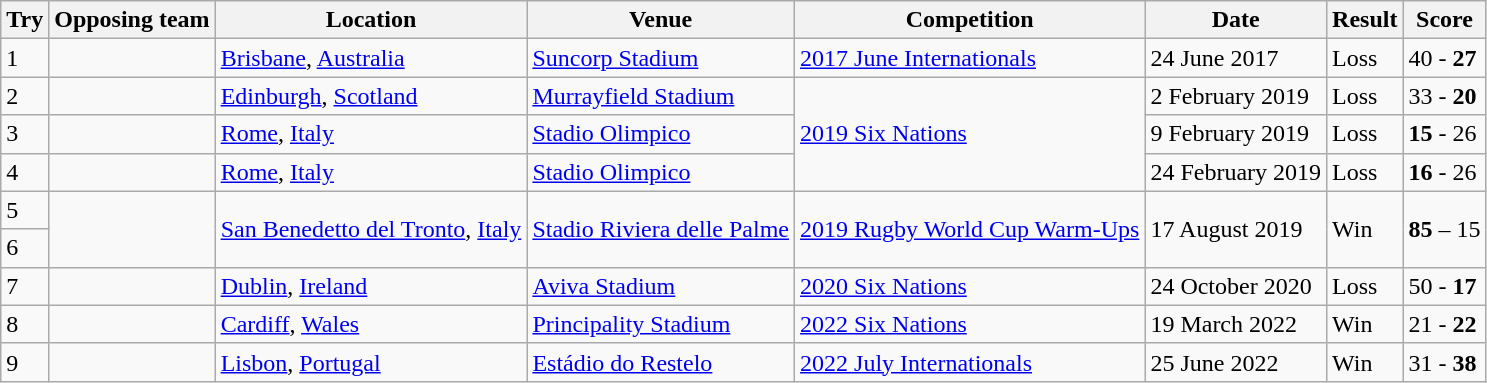<table class="wikitable" style="font-size:100%">
<tr>
<th>Try</th>
<th>Opposing team</th>
<th>Location</th>
<th>Venue</th>
<th>Competition</th>
<th>Date</th>
<th>Result</th>
<th>Score</th>
</tr>
<tr>
<td>1</td>
<td></td>
<td><a href='#'>Brisbane</a>, <a href='#'>Australia</a></td>
<td><a href='#'>Suncorp Stadium</a></td>
<td><a href='#'>2017 June Internationals</a></td>
<td>24 June 2017</td>
<td>Loss</td>
<td>40 - <strong>27</strong></td>
</tr>
<tr>
<td>2</td>
<td></td>
<td><a href='#'>Edinburgh</a>, <a href='#'>Scotland</a></td>
<td><a href='#'>Murrayfield Stadium</a></td>
<td rowspan=3><a href='#'>2019 Six Nations</a></td>
<td>2 February 2019</td>
<td>Loss</td>
<td>33 - <strong>20</strong></td>
</tr>
<tr>
<td>3</td>
<td></td>
<td><a href='#'>Rome</a>, <a href='#'>Italy</a></td>
<td><a href='#'>Stadio Olimpico</a></td>
<td>9 February 2019</td>
<td>Loss</td>
<td><strong>15</strong> - 26</td>
</tr>
<tr>
<td>4</td>
<td></td>
<td><a href='#'>Rome</a>, <a href='#'>Italy</a></td>
<td><a href='#'>Stadio Olimpico</a></td>
<td>24 February 2019</td>
<td>Loss</td>
<td><strong>16</strong> - 26</td>
</tr>
<tr>
<td>5</td>
<td rowspan=2></td>
<td rowspan=2><a href='#'>San Benedetto del Tronto</a>, <a href='#'>Italy</a></td>
<td rowspan=2><a href='#'>Stadio Riviera delle Palme</a></td>
<td rowspan=2><a href='#'>2019 Rugby World Cup Warm-Ups</a></td>
<td rowspan=2>17 August 2019</td>
<td rowspan=2>Win</td>
<td rowspan=2><strong>85</strong> – 15</td>
</tr>
<tr>
<td>6</td>
</tr>
<tr>
<td>7</td>
<td></td>
<td><a href='#'>Dublin</a>, <a href='#'>Ireland</a></td>
<td><a href='#'>Aviva Stadium</a></td>
<td><a href='#'>2020 Six Nations</a></td>
<td>24 October 2020</td>
<td>Loss</td>
<td>50 - <strong>17</strong></td>
</tr>
<tr>
<td>8</td>
<td></td>
<td><a href='#'>Cardiff</a>, <a href='#'>Wales</a></td>
<td><a href='#'>Principality Stadium</a></td>
<td><a href='#'>2022 Six Nations</a></td>
<td>19 March 2022</td>
<td>Win</td>
<td>21 - <strong>22</strong></td>
</tr>
<tr>
<td>9</td>
<td></td>
<td><a href='#'>Lisbon</a>, <a href='#'>Portugal</a></td>
<td><a href='#'>Estádio do Restelo</a></td>
<td><a href='#'>2022 July Internationals</a></td>
<td>25 June 2022</td>
<td>Win</td>
<td>31 - <strong>38</strong></td>
</tr>
</table>
